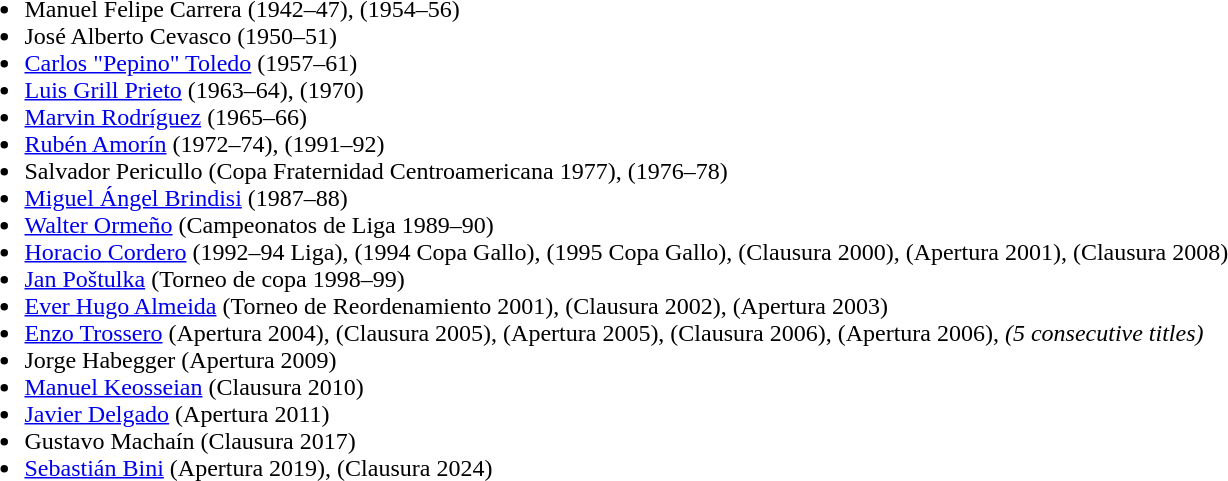<table>
<tr>
<td valign="top"><br><ul><li> Manuel Felipe Carrera (1942–47), (1954–56)</li><li> José Alberto Cevasco (1950–51)</li><li> <a href='#'>Carlos "Pepino" Toledo</a> (1957–61)</li><li>  <a href='#'>Luis Grill Prieto</a> (1963–64), (1970)</li><li> <a href='#'>Marvin Rodríguez</a> (1965–66)</li><li> <a href='#'>Rubén Amorín</a> (1972–74), (1991–92)</li><li> Salvador Pericullo (Copa Fraternidad Centroamericana 1977), (1976–78)</li><li> <a href='#'>Miguel Ángel Brindisi</a> (1987–88)</li><li>  <a href='#'>Walter Ormeño</a> (Campeonatos de Liga 1989–90)</li><li> <a href='#'>Horacio Cordero</a> (1992–94 Liga), (1994 Copa Gallo), (1995 Copa Gallo), (Clausura 2000), (Apertura 2001), (Clausura 2008)</li><li> <a href='#'>Jan Poštulka</a> (Torneo de copa 1998–99)</li><li> <a href='#'>Ever Hugo Almeida</a> (Torneo de Reordenamiento 2001), (Clausura 2002), (Apertura 2003)</li><li> <a href='#'>Enzo Trossero</a> (Apertura 2004), (Clausura 2005), (Apertura 2005), (Clausura 2006), (Apertura 2006), <em>(5 consecutive titles)</em></li><li> Jorge Habegger (Apertura 2009)</li><li>  <a href='#'>Manuel Keosseian</a> (Clausura 2010)</li><li> <a href='#'>Javier Delgado</a> (Apertura 2011)</li><li> Gustavo Machaín (Clausura 2017)</li><li> <a href='#'>Sebastián Bini</a> (Apertura 2019), (Clausura 2024)</li></ul></td>
</tr>
</table>
